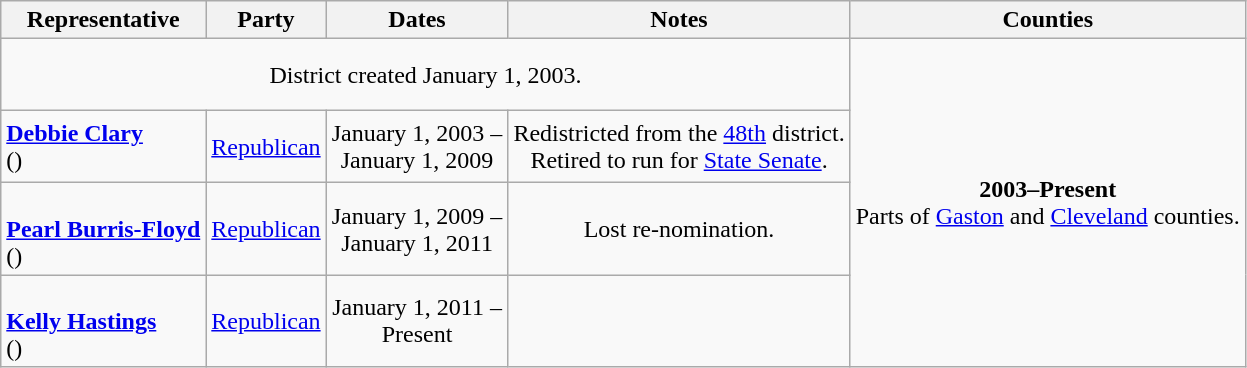<table class=wikitable style="text-align:center">
<tr>
<th>Representative</th>
<th>Party</th>
<th>Dates</th>
<th>Notes</th>
<th>Counties</th>
</tr>
<tr style="height:3em">
<td colspan=4>District created January 1, 2003.</td>
<td rowspan=4><strong>2003–Present</strong> <br> Parts of <a href='#'>Gaston</a> and <a href='#'>Cleveland</a> counties.</td>
</tr>
<tr style="height:3em">
<td align=left><strong><a href='#'>Debbie Clary</a></strong><br>()</td>
<td><a href='#'>Republican</a></td>
<td nowrap>January 1, 2003 – <br> January 1, 2009</td>
<td>Redistricted from the <a href='#'>48th</a> district. <br> Retired to run for <a href='#'>State Senate</a>.</td>
</tr>
<tr style="height:3em">
<td align=left><br><strong><a href='#'>Pearl Burris-Floyd</a></strong><br>()</td>
<td><a href='#'>Republican</a></td>
<td nowrap>January 1, 2009 – <br> January 1, 2011</td>
<td>Lost re-nomination.</td>
</tr>
<tr style="height:3em">
<td align=left><br><strong><a href='#'>Kelly Hastings</a></strong><br>()</td>
<td><a href='#'>Republican</a></td>
<td nowrap>January 1, 2011 – <br> Present</td>
<td></td>
</tr>
</table>
